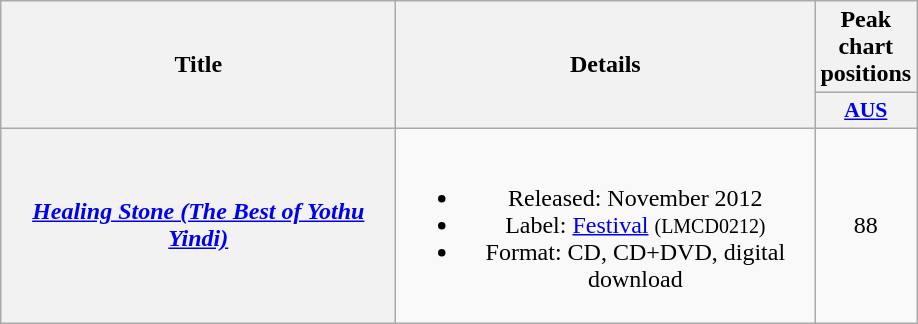<table class="wikitable plainrowheaders" style="text-align:center;" border="1">
<tr>
<th scope="col" rowspan="2" style="width:16em;">Title</th>
<th scope="col" rowspan="2" style="width:17em;">Details</th>
<th scope="col" colspan="1">Peak chart positions</th>
</tr>
<tr>
<th scope="col" style="width:3em;font-size:90%;"><a href='#'>AUS</a><br></th>
</tr>
<tr>
<th scope="row"><em><a href='#'>Healing Stone (The Best of Yothu Yindi)</a></em></th>
<td><br><ul><li>Released: November 2012</li><li>Label: <a href='#'>Festival</a> <small>(LMCD0212)</small></li><li>Format: CD, CD+DVD, digital download</li></ul></td>
<td>88</td>
</tr>
</table>
